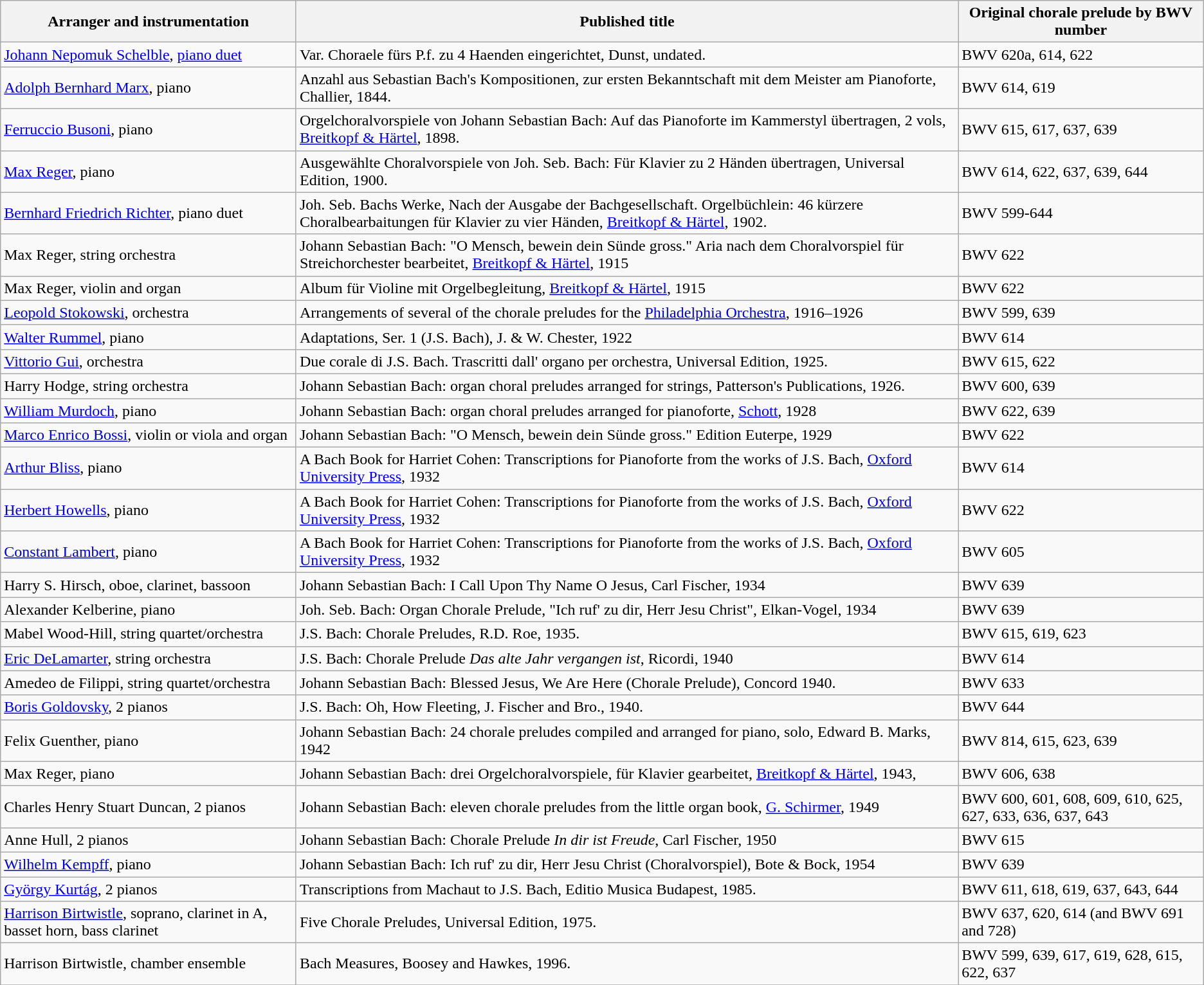<table class="wikitable">
<tr>
<th>Arranger and instrumentation</th>
<th>Published title</th>
<th>Original chorale prelude by BWV number</th>
</tr>
<tr>
<td><a href='#'>Johann Nepomuk Schelble</a>, <a href='#'>piano duet</a></td>
<td>Var. Choraele fürs P.f. zu 4 Haenden eingerichtet, Dunst, undated.</td>
<td>BWV 620a, 614, 622</td>
</tr>
<tr>
<td><a href='#'>Adolph Bernhard Marx</a>, piano</td>
<td>Anzahl aus Sebastian Bach's Kompositionen, zur ersten Bekanntschaft mit dem Meister am Pianoforte, Challier, 1844.</td>
<td>BWV 614, 619</td>
</tr>
<tr>
<td><a href='#'>Ferruccio Busoni</a>, piano</td>
<td>Orgelchoralvorspiele von Johann Sebastian Bach: Auf das Pianoforte im Kammerstyl übertragen, 2 vols, <a href='#'>Breitkopf & Härtel</a>, 1898.</td>
<td>BWV 615, 617, 637, 639</td>
</tr>
<tr>
<td><a href='#'>Max Reger</a>, piano</td>
<td>Ausgewählte Choralvorspiele von Joh. Seb. Bach: Für Klavier zu 2 Händen übertragen, Universal Edition, 1900.</td>
<td>BWV 614, 622, 637, 639, 644</td>
</tr>
<tr>
<td><a href='#'>Bernhard Friedrich Richter</a>, piano duet</td>
<td>Joh. Seb. Bachs Werke, Nach der Ausgabe der Bachgesellschaft. Orgelbüchlein: 46 kürzere Choralbearbaitungen für Klavier zu vier Händen, <a href='#'>Breitkopf & Härtel</a>, 1902.</td>
<td>BWV 599-644</td>
</tr>
<tr>
<td>Max Reger, string orchestra</td>
<td>Johann Sebastian Bach: "O Mensch, bewein dein Sünde gross." Aria nach dem Choralvorspiel für Streichorchester bearbeitet, <a href='#'>Breitkopf & Härtel</a>, 1915</td>
<td>BWV 622</td>
</tr>
<tr>
<td>Max Reger, violin and organ</td>
<td>Album für Violine mit Orgelbegleitung, <a href='#'>Breitkopf & Härtel</a>, 1915</td>
<td>BWV 622</td>
</tr>
<tr>
<td><a href='#'>Leopold Stokowski</a>, orchestra</td>
<td>Arrangements of several of the chorale preludes for the <a href='#'>Philadelphia Orchestra</a>, 1916–1926</td>
<td>BWV 599, 639</td>
</tr>
<tr>
<td><a href='#'>Walter Rummel</a>, piano</td>
<td>Adaptations, Ser. 1 (J.S. Bach), J. & W. Chester, 1922</td>
<td>BWV 614</td>
</tr>
<tr>
<td><a href='#'>Vittorio Gui</a>, orchestra</td>
<td>Due corale di J.S. Bach. Trascritti dall' organo per orchestra, Universal Edition, 1925.</td>
<td>BWV 615, 622</td>
</tr>
<tr>
<td>Harry Hodge, string orchestra</td>
<td>Johann Sebastian Bach: organ choral preludes arranged for strings, Patterson's Publications, 1926.</td>
<td>BWV 600, 639</td>
</tr>
<tr>
<td><a href='#'>William Murdoch</a>, piano</td>
<td>Johann Sebastian Bach: organ choral preludes arranged for pianoforte, <a href='#'>Schott</a>, 1928</td>
<td>BWV 622, 639</td>
</tr>
<tr>
<td><a href='#'>Marco Enrico Bossi</a>, violin or viola and organ</td>
<td>Johann Sebastian Bach: "O Mensch, bewein dein Sünde gross." Edition Euterpe, 1929</td>
<td>BWV 622</td>
</tr>
<tr>
<td><a href='#'>Arthur Bliss</a>, piano</td>
<td>A Bach Book for Harriet Cohen: Transcriptions for Pianoforte from the works of J.S. Bach, <a href='#'>Oxford University Press</a>, 1932</td>
<td>BWV 614</td>
</tr>
<tr>
<td><a href='#'>Herbert Howells</a>, piano</td>
<td>A Bach Book for Harriet Cohen: Transcriptions for Pianoforte from the works of J.S. Bach, <a href='#'>Oxford University Press</a>, 1932</td>
<td>BWV 622</td>
</tr>
<tr>
<td><a href='#'>Constant Lambert</a>, piano</td>
<td>A Bach Book for Harriet Cohen: Transcriptions for Pianoforte from the works of J.S. Bach, <a href='#'>Oxford University Press</a>, 1932</td>
<td>BWV 605</td>
</tr>
<tr>
<td>Harry S. Hirsch, oboe, clarinet, bassoon</td>
<td>Johann Sebastian Bach: I Call Upon Thy Name O Jesus, Carl Fischer, 1934</td>
<td>BWV 639</td>
</tr>
<tr>
<td>Alexander Kelberine, piano</td>
<td>Joh. Seb. Bach: Organ Chorale Prelude, "Ich ruf' zu dir, Herr Jesu Christ", Elkan-Vogel, 1934</td>
<td>BWV 639</td>
</tr>
<tr>
<td>Mabel Wood-Hill, string quartet/orchestra</td>
<td>J.S. Bach: Chorale Preludes, R.D. Roe, 1935.</td>
<td>BWV 615, 619, 623</td>
</tr>
<tr>
<td><a href='#'>Eric DeLamarter</a>, string orchestra</td>
<td>J.S. Bach: Chorale Prelude <em>Das alte Jahr vergangen ist</em>, Ricordi, 1940</td>
<td>BWV 614</td>
</tr>
<tr>
<td>Amedeo de Filippi, string quartet/orchestra</td>
<td>Johann Sebastian Bach: Blessed Jesus, We Are Here (Chorale Prelude), Concord 1940.</td>
<td>BWV 633</td>
</tr>
<tr>
<td><a href='#'>Boris Goldovsky</a>, 2 pianos</td>
<td>J.S. Bach: Oh, How Fleeting, J. Fischer and Bro., 1940.</td>
<td>BWV 644</td>
</tr>
<tr>
<td>Felix Guenther, piano</td>
<td>Johann Sebastian Bach: 24 chorale preludes compiled and arranged for piano, solo, Edward B. Marks, 1942</td>
<td>BWV 814, 615, 623, 639</td>
</tr>
<tr>
<td>Max Reger, piano</td>
<td>Johann Sebastian Bach: drei Orgelchoralvorspiele, für Klavier gearbeitet, <a href='#'>Breitkopf & Härtel</a>,  1943,</td>
<td>BWV 606, 638</td>
</tr>
<tr>
<td>Charles Henry Stuart Duncan, 2 pianos</td>
<td>Johann Sebastian Bach: eleven chorale preludes from the little organ book, <a href='#'>G. Schirmer</a>, 1949</td>
<td>BWV 600, 601, 608, 609, 610, 625, 627, 633, 636, 637, 643</td>
</tr>
<tr>
<td>Anne Hull, 2 pianos</td>
<td>Johann Sebastian Bach: Chorale Prelude <em>In dir ist Freude</em>, Carl Fischer, 1950</td>
<td>BWV 615</td>
</tr>
<tr>
<td><a href='#'>Wilhelm Kempff</a>, piano</td>
<td>Johann Sebastian Bach: Ich ruf' zu dir, Herr Jesu Christ (Choralvorspiel), Bote & Bock, 1954</td>
<td>BWV 639</td>
</tr>
<tr>
<td><a href='#'>György Kurtág</a>, 2 pianos</td>
<td>Transcriptions from Machaut to J.S. Bach, Editio Musica Budapest, 1985.</td>
<td>BWV 611, 618, 619, 637, 643, 644</td>
</tr>
<tr>
<td><a href='#'>Harrison Birtwistle</a>, soprano, clarinet in A, basset horn, bass clarinet</td>
<td>Five Chorale Preludes, Universal Edition, 1975.</td>
<td>BWV 637, 620, 614 (and BWV 691 and 728)</td>
</tr>
<tr>
<td>Harrison Birtwistle, chamber ensemble</td>
<td>Bach Measures, Boosey and Hawkes, 1996.</td>
<td>BWV 599, 639, 617, 619, 628, 615, 622, 637</td>
</tr>
<tr>
</tr>
</table>
